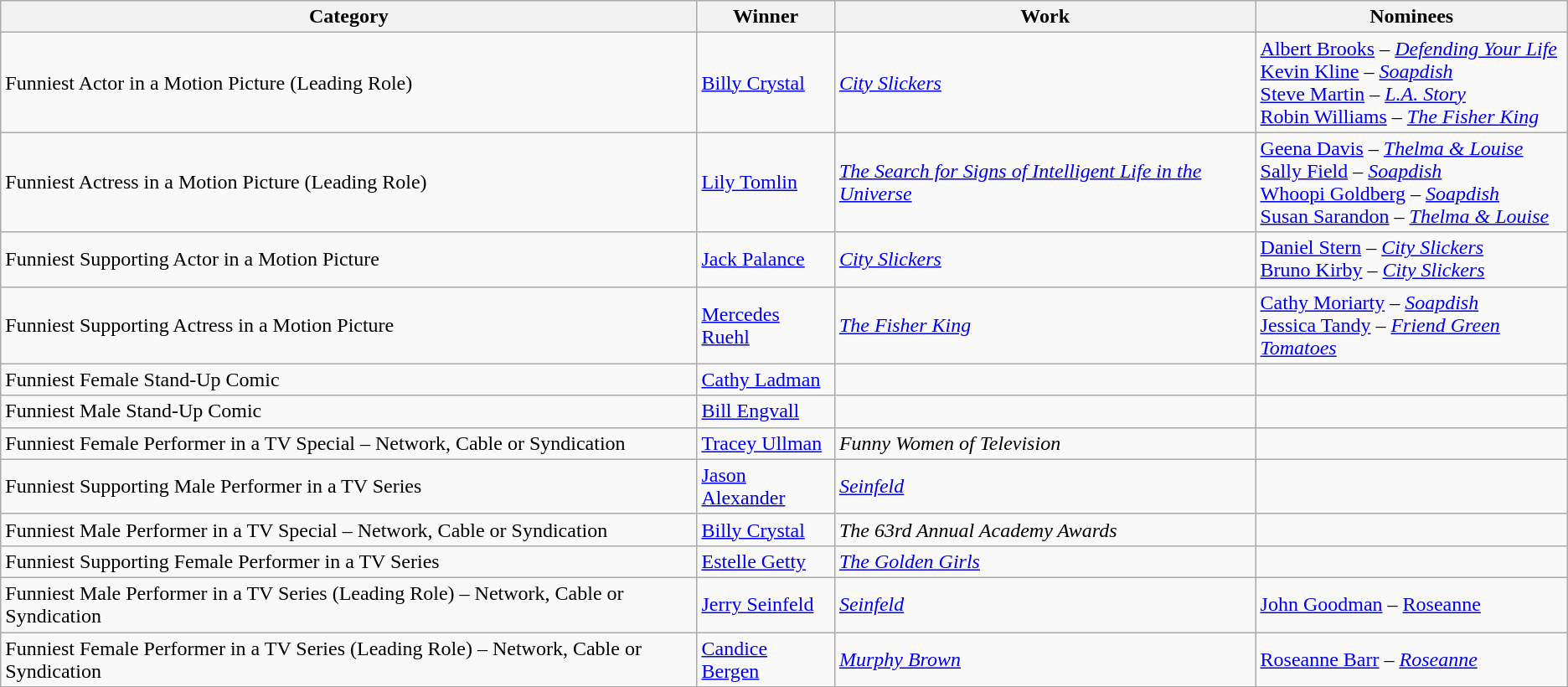<table class="wikitable sortable">
<tr>
<th>Category</th>
<th>Winner</th>
<th>Work</th>
<th class="unsortable">Nominees</th>
</tr>
<tr>
<td>Funniest Actor in a Motion Picture (Leading Role)</td>
<td><a href='#'>Billy Crystal</a></td>
<td><em><a href='#'>City Slickers</a></em></td>
<td><a href='#'>Albert Brooks</a> – <em><a href='#'>Defending Your Life</a></em><br><a href='#'>Kevin Kline</a> – <em><a href='#'>Soapdish</a></em><br><a href='#'>Steve Martin</a> – <em><a href='#'>L.A. Story</a></em><br><a href='#'>Robin Williams</a> – <em><a href='#'>The Fisher King</a></em></td>
</tr>
<tr>
<td>Funniest Actress in a Motion Picture (Leading Role)</td>
<td><a href='#'>Lily Tomlin</a></td>
<td><em><a href='#'>The Search for Signs of Intelligent Life in the Universe</a></em></td>
<td><a href='#'>Geena Davis</a> – <em><a href='#'>Thelma & Louise</a></em><br><a href='#'>Sally Field</a> – <em><a href='#'>Soapdish</a></em><br><a href='#'>Whoopi Goldberg</a> – <em><a href='#'>Soapdish</a></em><br><a href='#'>Susan Sarandon</a> – <em><a href='#'>Thelma & Louise</a></em></td>
</tr>
<tr>
<td>Funniest Supporting Actor in a Motion Picture</td>
<td><a href='#'>Jack Palance</a></td>
<td><em><a href='#'>City Slickers</a></em></td>
<td><a href='#'>Daniel Stern</a> – <em><a href='#'>City Slickers</a></em><br><a href='#'>Bruno Kirby</a> – <em><a href='#'>City Slickers</a></em></td>
</tr>
<tr>
<td>Funniest Supporting Actress in a Motion Picture</td>
<td><a href='#'>Mercedes Ruehl</a></td>
<td><em><a href='#'>The Fisher King</a></em></td>
<td><a href='#'>Cathy Moriarty</a> – <em><a href='#'>Soapdish</a></em><br><a href='#'>Jessica Tandy</a> – <em><a href='#'>Friend Green Tomatoes</a></em></td>
</tr>
<tr>
<td>Funniest Female Stand-Up Comic</td>
<td><a href='#'>Cathy Ladman</a></td>
<td></td>
<td></td>
</tr>
<tr>
<td>Funniest Male Stand-Up Comic</td>
<td><a href='#'>Bill Engvall</a></td>
<td></td>
<td></td>
</tr>
<tr>
<td>Funniest Female Performer in a TV Special – Network, Cable or Syndication</td>
<td><a href='#'>Tracey Ullman</a></td>
<td><em>Funny Women of Television</em></td>
<td></td>
</tr>
<tr>
<td>Funniest Supporting Male Performer in a TV Series</td>
<td><a href='#'>Jason Alexander</a></td>
<td><em><a href='#'>Seinfeld</a></em></td>
<td></td>
</tr>
<tr>
<td>Funniest Male Performer in a TV Special – Network, Cable or Syndication</td>
<td><a href='#'>Billy Crystal</a></td>
<td><em>The 63rd Annual Academy Awards</em></td>
<td></td>
</tr>
<tr>
<td>Funniest Supporting Female Performer in a TV Series</td>
<td><a href='#'>Estelle Getty</a></td>
<td><em><a href='#'>The Golden Girls</a></em></td>
<td></td>
</tr>
<tr>
<td>Funniest Male Performer in a TV Series (Leading Role) – Network, Cable or Syndication</td>
<td><a href='#'>Jerry Seinfeld</a></td>
<td><em><a href='#'>Seinfeld</a></em></td>
<td><a href='#'>John Goodman</a> – <a href='#'>Roseanne</a></td>
</tr>
<tr>
<td>Funniest Female Performer in a TV Series (Leading Role) – Network, Cable or Syndication</td>
<td><a href='#'>Candice Bergen</a></td>
<td><em><a href='#'>Murphy Brown</a></em></td>
<td><a href='#'>Roseanne Barr</a> – <em><a href='#'>Roseanne</a></em></td>
</tr>
</table>
